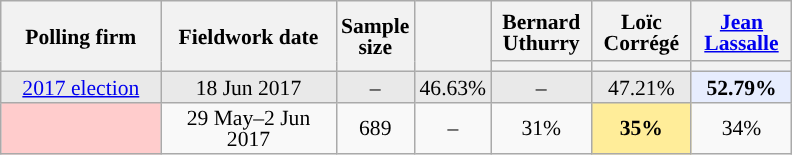<table class="wikitable sortable" style="text-align:center;font-size:90%;line-height:14px;">
<tr style="height:40px;">
<th style="width:100px;" rowspan="2">Polling firm</th>
<th style="width:110px;" rowspan="2">Fieldwork date</th>
<th style="width:35px;" rowspan="2">Sample<br>size</th>
<th style="width:30px;" rowspan="2"></th>
<th class="unsortable" style="width:60px;">Bernard Uthurry<br></th>
<th class="unsortable" style="width:60px;">Loïc Corrégé<br></th>
<th class="unsortable" style="width:60px;"><a href='#'>Jean Lassalle</a><br></th>
</tr>
<tr>
<th style="background:"></th>
<th style="background:"></th>
<th style="background:"></th>
</tr>
<tr style="background:#E9E9E9;">
<td><a href='#'>2017 election</a></td>
<td data-sort-value="2017-06-18">18 Jun 2017</td>
<td>–</td>
<td>46.63%</td>
<td>–</td>
<td>47.21%</td>
<td style="background:#E7EDFE;"><strong>52.79%</strong></td>
</tr>
<tr>
<td style="background:#FFCCCC;"></td>
<td data-sort-value="2017-06-02">29 May–2 Jun 2017</td>
<td>689</td>
<td>–</td>
<td>31%</td>
<td style="background:#FFED99;"><strong>35%</strong></td>
<td>34%</td>
</tr>
</table>
